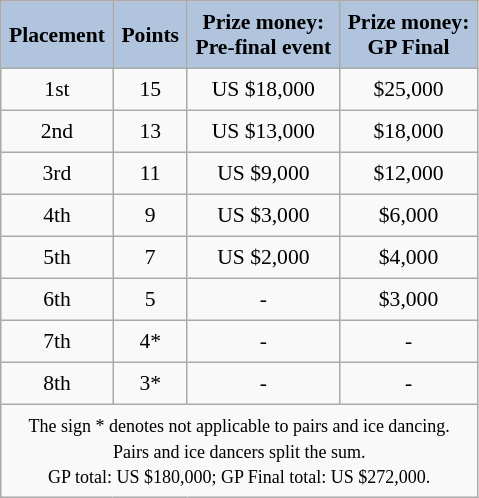<table border="2" cellpadding="5" cellspacing="0" style="margin: 1em 1em 1em 0; background: #f9f9f9; border: 1px #aaa solid; border-collapse: collapse; font-size: 90%; text-align:center; ">
<tr style="background:#b0c4de; ">
<th>Placement</th>
<th>Points</th>
<th>Prize money: <br> Pre-final event</th>
<th>Prize money: <br> GP Final</th>
</tr>
<tr>
<td>1st</td>
<td>15</td>
<td>US $18,000</td>
<td>$25,000</td>
</tr>
<tr>
<td>2nd</td>
<td>13</td>
<td>US $13,000</td>
<td>$18,000</td>
</tr>
<tr>
<td>3rd</td>
<td>11</td>
<td>US $9,000</td>
<td>$12,000</td>
</tr>
<tr>
<td>4th</td>
<td>9</td>
<td>US $3,000</td>
<td>$6,000</td>
</tr>
<tr>
<td>5th</td>
<td>7</td>
<td>US $2,000</td>
<td>$4,000</td>
</tr>
<tr>
<td>6th</td>
<td>5</td>
<td>-</td>
<td>$3,000</td>
</tr>
<tr>
<td>7th</td>
<td>4*</td>
<td>-</td>
<td>-</td>
</tr>
<tr>
<td>8th</td>
<td>3*</td>
<td>-</td>
<td>-</td>
</tr>
<tr>
<td colspan=4 align=center><small> The sign * denotes not applicable to pairs and ice dancing. <br> Pairs and ice dancers split the sum. <br> GP total: US $180,000; GP Final total: US $272,000. </small></td>
</tr>
</table>
